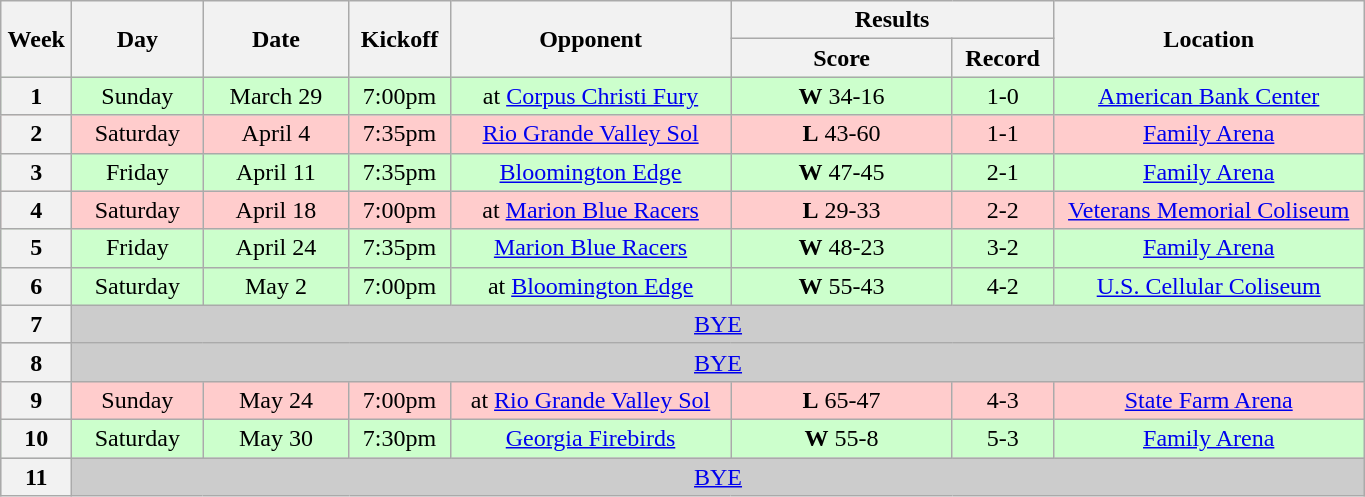<table class="wikitable">
<tr>
<th rowspan="2" width="40">Week</th>
<th rowspan="2" width="80">Day</th>
<th rowspan="2" width="90">Date</th>
<th rowspan="2" width="60">Kickoff</th>
<th rowspan="2" width="180">Opponent</th>
<th colspan="2" width="200">Results</th>
<th rowspan="2" width="200">Location</th>
</tr>
<tr>
<th width="140">Score</th>
<th width="60">Record</th>
</tr>
<tr align="center" bgcolor="#CCFFCC">
<th>1</th>
<td>Sunday</td>
<td>March 29</td>
<td>7:00pm</td>
<td>at <a href='#'>Corpus Christi Fury</a></td>
<td><strong>W</strong> 34-16</td>
<td>1-0</td>
<td><a href='#'>American Bank Center</a></td>
</tr>
<tr align="center" bgcolor="#FFCCCC">
<th>2</th>
<td>Saturday</td>
<td>April 4</td>
<td>7:35pm</td>
<td><a href='#'>Rio Grande Valley Sol</a></td>
<td><strong>L</strong> 43-60</td>
<td>1-1</td>
<td><a href='#'>Family Arena</a></td>
</tr>
<tr align="center" bgcolor="#CCFFCC">
<th>3</th>
<td>Friday</td>
<td>April 11</td>
<td>7:35pm</td>
<td><a href='#'>Bloomington Edge</a></td>
<td><strong>W</strong> 47-45</td>
<td>2-1</td>
<td><a href='#'>Family Arena</a></td>
</tr>
<tr align="center" bgcolor="#FFCCCC">
<th>4</th>
<td>Saturday</td>
<td>April 18</td>
<td>7:00pm</td>
<td>at <a href='#'>Marion Blue Racers</a></td>
<td><strong>L</strong> 29-33</td>
<td>2-2</td>
<td><a href='#'>Veterans Memorial Coliseum</a></td>
</tr>
<tr align="center" bgcolor="#CCFFCC">
<th>5</th>
<td>Friday</td>
<td>April 24</td>
<td>7:35pm</td>
<td><a href='#'>Marion Blue Racers</a></td>
<td><strong>W</strong> 48-23</td>
<td>3-2</td>
<td><a href='#'>Family Arena</a></td>
</tr>
<tr align="center" bgcolor="#CCFFCC">
<th>6</th>
<td>Saturday</td>
<td>May 2</td>
<td>7:00pm</td>
<td>at <a href='#'>Bloomington Edge</a></td>
<td><strong>W</strong> 55-43</td>
<td>4-2</td>
<td><a href='#'>U.S. Cellular Coliseum</a></td>
</tr>
<tr align="center" bgcolor="#CCCCCC">
<th>7</th>
<td colSpan=7><a href='#'>BYE</a></td>
</tr>
<tr align="center" bgcolor="#CCCCCC">
<th>8</th>
<td colSpan=7><a href='#'>BYE</a></td>
</tr>
<tr align="center" bgcolor="#FFCCCC">
<th>9</th>
<td>Sunday</td>
<td>May 24</td>
<td>7:00pm</td>
<td>at <a href='#'>Rio Grande Valley Sol</a></td>
<td><strong>L</strong> 65-47</td>
<td>4-3</td>
<td><a href='#'>State Farm Arena</a></td>
</tr>
<tr align="center" bgcolor="#CCFFCC">
<th>10</th>
<td>Saturday</td>
<td>May 30</td>
<td>7:30pm</td>
<td><a href='#'>Georgia Firebirds</a></td>
<td><strong>W</strong> 55-8</td>
<td>5-3</td>
<td><a href='#'>Family Arena</a></td>
</tr>
<tr align="center" bgcolor="#CCCCCC">
<th>11</th>
<td colSpan=7><a href='#'>BYE</a></td>
</tr>
</table>
